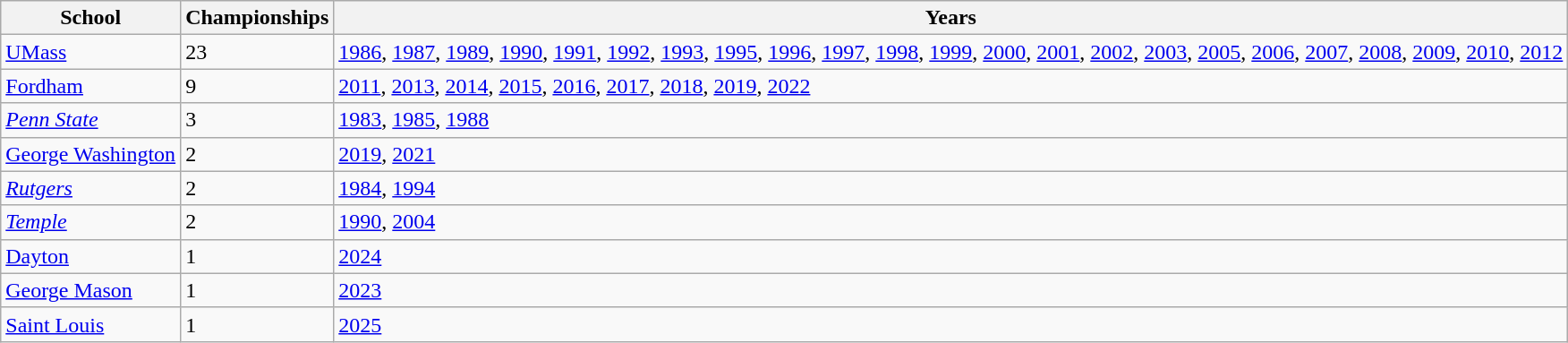<table class="wikitable">
<tr>
<th>School</th>
<th>Championships</th>
<th>Years</th>
</tr>
<tr>
<td><a href='#'>UMass</a></td>
<td>23</td>
<td><a href='#'>1986</a>, <a href='#'>1987</a>, <a href='#'>1989</a>, <a href='#'>1990</a>, <a href='#'>1991</a>, <a href='#'>1992</a>, <a href='#'>1993</a>, <a href='#'>1995</a>, <a href='#'>1996</a>, <a href='#'>1997</a>, <a href='#'>1998</a>, <a href='#'>1999</a>, <a href='#'>2000</a>, <a href='#'>2001</a>, <a href='#'>2002</a>, <a href='#'>2003</a>, <a href='#'>2005</a>, <a href='#'>2006</a>, <a href='#'>2007</a>, <a href='#'>2008</a>, <a href='#'>2009</a>, <a href='#'>2010</a>, <a href='#'>2012</a></td>
</tr>
<tr>
<td><a href='#'>Fordham</a></td>
<td>9</td>
<td><a href='#'>2011</a>, <a href='#'>2013</a>, <a href='#'>2014</a>, <a href='#'>2015</a>, <a href='#'>2016</a>, <a href='#'>2017</a>, <a href='#'>2018</a>, <a href='#'>2019</a>, <a href='#'>2022</a></td>
</tr>
<tr>
<td><em><a href='#'>Penn State</a></em></td>
<td>3</td>
<td><a href='#'>1983</a>, <a href='#'>1985</a>, <a href='#'>1988</a></td>
</tr>
<tr>
<td><a href='#'>George Washington</a></td>
<td>2</td>
<td><a href='#'>2019</a>, <a href='#'>2021</a></td>
</tr>
<tr>
<td><em><a href='#'>Rutgers</a></em></td>
<td>2</td>
<td><a href='#'>1984</a>, <a href='#'>1994</a></td>
</tr>
<tr>
<td><em><a href='#'>Temple</a></em></td>
<td>2</td>
<td><a href='#'>1990</a>, <a href='#'>2004</a></td>
</tr>
<tr>
<td><a href='#'>Dayton</a></td>
<td>1</td>
<td><a href='#'>2024</a></td>
</tr>
<tr>
<td><a href='#'>George Mason</a></td>
<td>1</td>
<td><a href='#'>2023</a></td>
</tr>
<tr>
<td><a href='#'>Saint Louis</a></td>
<td>1</td>
<td><a href='#'>2025</a></td>
</tr>
</table>
